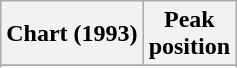<table class="wikitable sortable">
<tr>
<th align="left">Chart (1993)</th>
<th align="center">Peak<br>position</th>
</tr>
<tr>
</tr>
<tr>
</tr>
</table>
